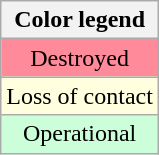<table class="wikitable floatright" style="text-align:center;">
<tr>
<th>Color legend</th>
</tr>
<tr>
<td style="background:#FF8A99;">Destroyed</td>
</tr>
<tr>
<td style="background:lightyellow;">Loss of contact</td>
</tr>
<tr>
<td style="background:#CCFFD9;">Operational</td>
</tr>
</table>
